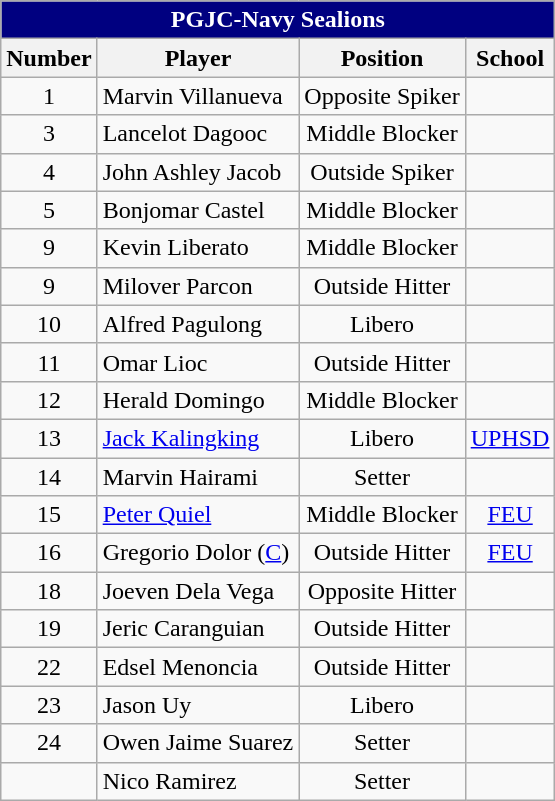<table class="wikitable sortable" style="text-align:center;">
<tr>
<th colspan="5" style= "background:#000080; color:#FFFFFF; text-align:center">PGJC-Navy Sealions</th>
</tr>
<tr>
<th width:10px>Number</th>
<th width:150px>Player</th>
<th width:50px>Position</th>
<th width:25px>School</th>
</tr>
<tr>
<td style="text-align:center;">1</td>
<td align=left>Marvin Villanueva</td>
<td>Opposite Spiker</td>
<td></td>
</tr>
<tr>
<td style="text-align:center;">3</td>
<td align=left>Lancelot Dagooc</td>
<td>Middle Blocker</td>
<td></td>
</tr>
<tr>
<td style="text-align:center;">4</td>
<td align=left>John Ashley Jacob</td>
<td>Outside Spiker</td>
<td></td>
</tr>
<tr>
<td style="text-align:center;">5</td>
<td align=left>Bonjomar Castel</td>
<td>Middle Blocker</td>
<td></td>
</tr>
<tr>
<td style="text-align:center;">9</td>
<td align=left>Kevin Liberato</td>
<td>Middle Blocker</td>
<td></td>
</tr>
<tr>
<td style="text-align:center;">9</td>
<td align=left>Milover Parcon</td>
<td>Outside Hitter</td>
<td></td>
</tr>
<tr>
<td style="text-align:center;">10</td>
<td align=left>Alfred Pagulong</td>
<td>Libero</td>
<td></td>
</tr>
<tr>
<td style="text-align:center;">11</td>
<td align=left>Omar Lioc</td>
<td>Outside Hitter</td>
<td></td>
</tr>
<tr>
<td style="text-align:center;">12</td>
<td align=left>Herald Domingo</td>
<td>Middle Blocker</td>
<td></td>
</tr>
<tr>
<td style="text-align:center;">13</td>
<td align=left><a href='#'>Jack Kalingking</a></td>
<td>Libero</td>
<td><a href='#'>UPHSD</a></td>
</tr>
<tr>
<td style="text-align:center;">14</td>
<td align=left>Marvin Hairami</td>
<td>Setter</td>
<td></td>
</tr>
<tr>
<td style="text-align:center;">15</td>
<td align=left><a href='#'>Peter Quiel</a></td>
<td>Middle Blocker</td>
<td><a href='#'>FEU</a></td>
</tr>
<tr>
<td style="text-align:center;">16</td>
<td align=left>Gregorio Dolor (<a href='#'>C</a>)</td>
<td>Outside Hitter</td>
<td><a href='#'>FEU</a></td>
</tr>
<tr>
<td style="text-align:center;">18</td>
<td align=left>Joeven Dela Vega</td>
<td>Opposite Hitter</td>
<td></td>
</tr>
<tr>
<td style="text-align:center;">19</td>
<td align=left>Jeric Caranguian</td>
<td>Outside Hitter</td>
<td></td>
</tr>
<tr>
<td style="text-align:center;">22</td>
<td align=left>Edsel Menoncia</td>
<td>Outside Hitter</td>
<td></td>
</tr>
<tr>
<td style="text-align:center;">23</td>
<td align=left>Jason Uy</td>
<td>Libero</td>
<td></td>
</tr>
<tr>
<td style="text-align:center;">24</td>
<td align=left>Owen Jaime Suarez</td>
<td>Setter</td>
<td></td>
</tr>
<tr>
<td style="text-align:center;"></td>
<td align=left>Nico Ramirez</td>
<td>Setter</td>
<td></td>
</tr>
</table>
